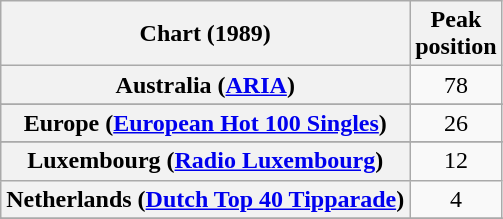<table class="wikitable sortable plainrowheaders" style="text-align:center">
<tr>
<th scope="col">Chart (1989)</th>
<th scope="col">Peak<br>position</th>
</tr>
<tr>
<th scope="row">Australia (<a href='#'>ARIA</a>)</th>
<td>78</td>
</tr>
<tr>
</tr>
<tr>
<th scope="row">Europe (<a href='#'>European Hot 100 Singles</a>)</th>
<td>26</td>
</tr>
<tr>
</tr>
<tr>
<th scope="row">Luxembourg (<a href='#'>Radio Luxembourg</a>)</th>
<td align="center">12</td>
</tr>
<tr>
<th scope="row">Netherlands (<a href='#'>Dutch Top 40 Tipparade</a>)</th>
<td>4</td>
</tr>
<tr>
</tr>
<tr>
</tr>
<tr>
</tr>
<tr>
</tr>
<tr>
</tr>
</table>
